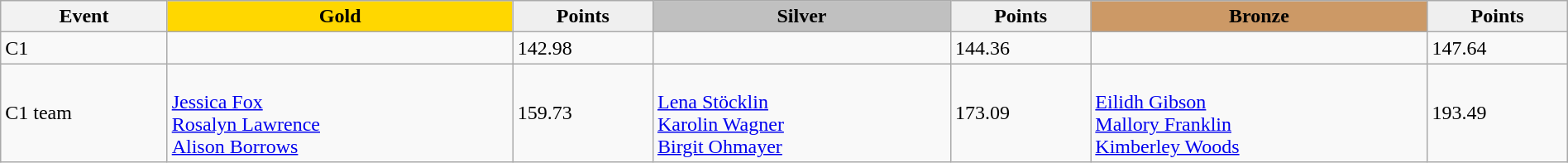<table class="wikitable" width=100%>
<tr>
<th>Event</th>
<td align=center bgcolor="gold"><strong>Gold</strong></td>
<td align=center bgcolor="EFEFEF"><strong>Points</strong></td>
<td align=center bgcolor="silver"><strong>Silver</strong></td>
<td align=center bgcolor="EFEFEF"><strong>Points</strong></td>
<td align=center bgcolor="CC9966"><strong>Bronze</strong></td>
<td align=center bgcolor="EFEFEF"><strong>Points</strong></td>
</tr>
<tr>
<td>C1</td>
<td></td>
<td>142.98</td>
<td></td>
<td>144.36</td>
<td></td>
<td>147.64</td>
</tr>
<tr>
<td>C1 team</td>
<td><br><a href='#'>Jessica Fox</a><br><a href='#'>Rosalyn Lawrence</a><br><a href='#'>Alison Borrows</a></td>
<td>159.73</td>
<td><br><a href='#'>Lena Stöcklin</a><br><a href='#'>Karolin Wagner</a><br><a href='#'>Birgit Ohmayer</a></td>
<td>173.09</td>
<td><br><a href='#'>Eilidh Gibson</a><br><a href='#'>Mallory Franklin</a><br><a href='#'>Kimberley Woods</a></td>
<td>193.49</td>
</tr>
</table>
